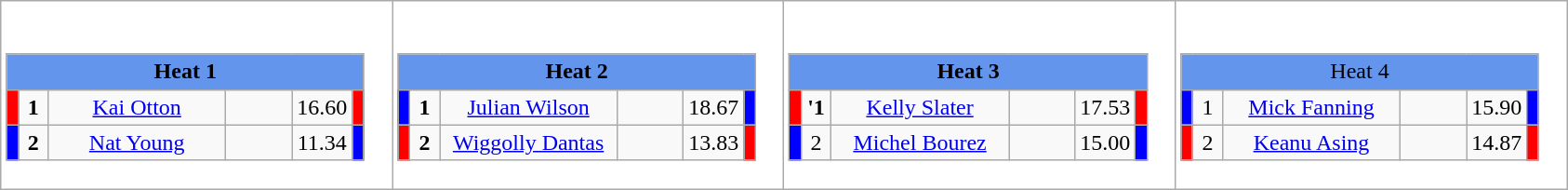<table class="wikitable" style="background:#fff;">
<tr>
<td style="margin: 1em auto;"><div><br><table class="wikitable">
<tr>
<td colspan="6"  style="text-align:center; background:#6495ed;"><strong>Heat 1</strong></td>
</tr>
<tr>
<td style="width:01px; background: #f00;"></td>
<td style="width:14px; text-align:center;"><strong>1</strong></td>
<td style="width:120px; text-align:center;"><a href='#'>Kai Otton</a></td>
<td style="width:40px; text-align:center;"></td>
<td style="width:20px; text-align:center;">16.60</td>
<td style="width:01px; background: #f00;"></td>
</tr>
<tr>
<td style="width:01px; background: #00f;"></td>
<td style="width:14px; text-align:center;"><strong>2</strong></td>
<td style="width:120px; text-align:center;"><a href='#'>Nat Young</a></td>
<td style="width:40px; text-align:center;"></td>
<td style="width:20px; text-align:center;">11.34</td>
<td style="width:01px; background: #00f;"></td>
</tr>
</table>
</div></td>
<td style="margin: 1em auto;"><div><br><table class="wikitable">
<tr>
<td colspan="6"  style="text-align:center; background:#6495ed;"><strong>Heat 2</strong></td>
</tr>
<tr>
<td style="width:01px; background: #00f;"></td>
<td style="width:14px; text-align:center;"><strong>1</strong></td>
<td style="width:120px; text-align:center;"><a href='#'>Julian Wilson</a></td>
<td style="width:40px; text-align:center;"></td>
<td style="width:20px; text-align:center;">18.67</td>
<td style="width:01px; background: #00f;"></td>
</tr>
<tr>
<td style="width:01px; background: #f00;"></td>
<td style="width:14px; text-align:center;"><strong>2</strong></td>
<td style="width:120px; text-align:center;"><a href='#'>Wiggolly Dantas</a></td>
<td style="width:40px; text-align:center;"></td>
<td style="width:20px; text-align:center;">13.83</td>
<td style="width:01px; background: #f00;"></td>
</tr>
</table>
</div></td>
<td style="margin: 1em auto;"><div><br><table class="wikitable">
<tr>
<td colspan="6"  style="text-align:center; background:#6495ed;"><strong>Heat 3</strong></td>
</tr>
<tr>
<td style="width:01px; background: #f00;"></td>
<td style="width:14px; text-align:center;"><strong>'1<em></td>
<td style="width:120px; text-align:center;"><a href='#'>Kelly Slater</a></td>
<td style="width:40px; text-align:center;"></td>
<td style="width:20px; text-align:center;">17.53</td>
<td style="width:01px; background: #f00;"></td>
</tr>
<tr>
<td style="width:01px; background: #00f;"></td>
<td style="width:14px; text-align:center;"></strong>2<strong></td>
<td style="width:120px; text-align:center;"><a href='#'>Michel Bourez</a></td>
<td style="width:40px; text-align:center;"></td>
<td style="width:20px; text-align:center;">15.00</td>
<td style="width:01px; background: #00f;"></td>
</tr>
</table>
</div></td>
<td style="margin: 1em auto;"><div><br><table class="wikitable">
<tr>
<td colspan="6"  style="text-align:center; background:#6495ed;"></strong>Heat 4<strong></td>
</tr>
<tr>
<td style="width:01px; background: #00f;"></td>
<td style="width:14px; text-align:center;"></strong>1<strong></td>
<td style="width:120px; text-align:center;"><a href='#'>Mick Fanning</a></td>
<td style="width:40px; text-align:center;"></td>
<td style="width:20px; text-align:center;">15.90</td>
<td style="width:01px; background: #00f;"></td>
</tr>
<tr>
<td style="width:01px; background: #f00;"></td>
<td style="width:14px; text-align:center;"></strong>2<strong></td>
<td style="width:120px; text-align:center;"><a href='#'>Keanu Asing</a></td>
<td style="width:40px; text-align:center;"></td>
<td style="width:20px; text-align:center;">14.87</td>
<td style="width:01px; background: #f00;"></td>
</tr>
</table>
</div></td>
</tr>
</table>
